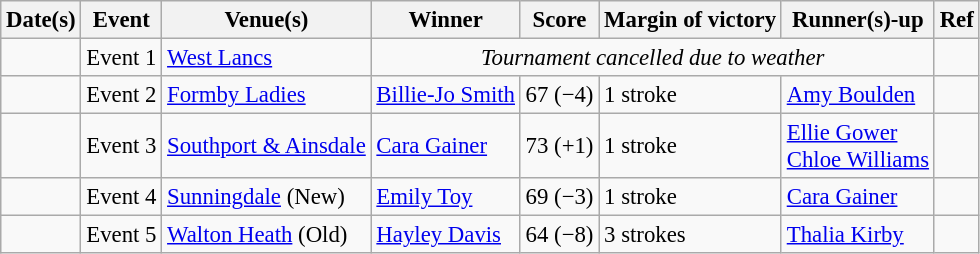<table class="wikitable sortable" style="font-size:95%">
<tr>
<th>Date(s)</th>
<th>Event</th>
<th>Venue(s)</th>
<th class="unsortable">Winner</th>
<th>Score</th>
<th>Margin of victory</th>
<th class="unsortable">Runner(s)-up</th>
<th class="unsortable">Ref</th>
</tr>
<tr>
<td></td>
<td>Event 1</td>
<td><a href='#'>West Lancs</a></td>
<td colspan=4 align=center><em>Tournament cancelled due to weather</em></td>
<td></td>
</tr>
<tr>
<td></td>
<td>Event 2</td>
<td><a href='#'>Formby Ladies</a></td>
<td> <a href='#'>Billie-Jo Smith</a></td>
<td>67 (−4)</td>
<td>1 stroke</td>
<td> <a href='#'>Amy Boulden</a></td>
<td></td>
</tr>
<tr>
<td></td>
<td>Event 3</td>
<td><a href='#'>Southport & Ainsdale</a></td>
<td> <a href='#'>Cara Gainer</a></td>
<td>73 (+1)</td>
<td>1 stroke</td>
<td> <a href='#'>Ellie Gower</a><br> <a href='#'>Chloe Williams</a></td>
<td></td>
</tr>
<tr>
<td></td>
<td>Event 4</td>
<td><a href='#'>Sunningdale</a> (New)</td>
<td> <a href='#'>Emily Toy</a></td>
<td>69 (−3)</td>
<td>1 stroke</td>
<td> <a href='#'>Cara Gainer</a></td>
<td></td>
</tr>
<tr>
<td></td>
<td>Event 5</td>
<td><a href='#'>Walton Heath</a> (Old)</td>
<td> <a href='#'>Hayley Davis</a></td>
<td>64 (−8)</td>
<td>3 strokes</td>
<td> <a href='#'>Thalia Kirby</a></td>
<td></td>
</tr>
</table>
